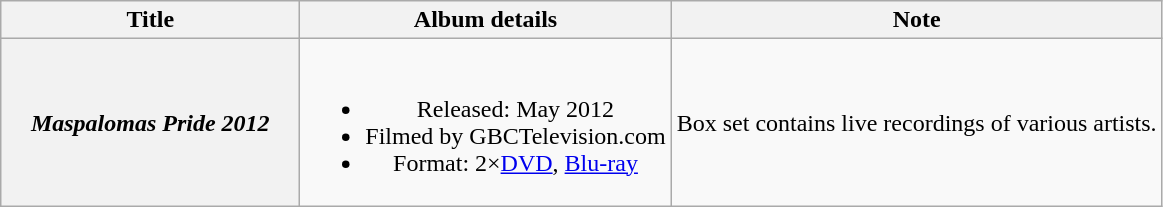<table class="wikitable plainrowheaders" style="text-align:center;">
<tr>
<th scope="col" width="192">Title</th>
<th scope="col">Album details</th>
<th scope="col">Note</th>
</tr>
<tr>
<th scope="row"><em>Maspalomas Pride 2012</em></th>
<td><br><ul><li>Released: May 2012</li><li>Filmed by GBCTelevision.com</li><li>Format: 2×<a href='#'>DVD</a>, <a href='#'>Blu-ray</a></li></ul></td>
<td>Box set contains live recordings of various artists.</td>
</tr>
</table>
